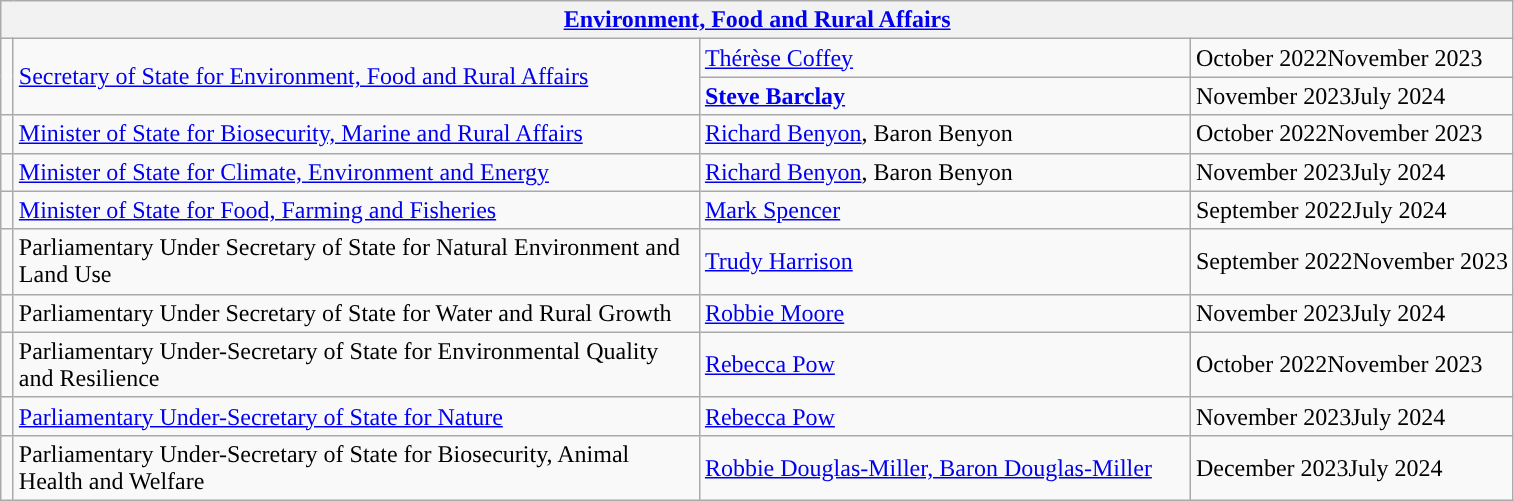<table class="wikitable">
<tr>
<th colspan="4"><a href='#'>Environment, Food and Rural Affairs</a></th>
</tr>
<tr>
<td rowspan="2" style="width: 1px; background: "></td>
<td rowspan="2" style="width: 450px;"><a href='#'>Secretary of State for Environment, Food and Rural Affairs</a></td>
<td style="width: 320px;"><a href='#'>Thérèse Coffey</a></td>
<td>October 2022November 2023</td>
</tr>
<tr>
<td style="width: 320px;"><strong><a href='#'>Steve Barclay</a></strong></td>
<td>November 2023July 2024</td>
</tr>
<tr>
<td rowspan="1" style="width: 1px; background: "></td>
<td rowspan="1"><a href='#'>Minister of State for Biosecurity, Marine and Rural Affairs</a></td>
<td><a href='#'>Richard Benyon</a>, Baron Benyon </td>
<td>October 2022November 2023</td>
</tr>
<tr>
<td rowspan="1" style="width: 1px; background: "></td>
<td rowspan="1"><a href='#'>Minister of State for Climate, Environment and Energy</a></td>
<td><a href='#'>Richard Benyon</a>, Baron Benyon </td>
<td>November 2023July 2024</td>
</tr>
<tr>
<td style="width: 1px; background: "></td>
<td><a href='#'>Minister of State for Food, Farming and Fisheries</a></td>
<td><a href='#'>Mark Spencer</a></td>
<td>September 2022July 2024</td>
</tr>
<tr>
<td rowspan="1" style="width: 1px; background: "></td>
<td rowspan=1>Parliamentary Under Secretary of State for Natural Environment and Land Use</td>
<td style="width: 320px;"><a href='#'>Trudy Harrison</a></td>
<td>September 2022November 2023</td>
</tr>
<tr>
<td rowspan="1" style="width: 1px; background: "></td>
<td rowspan=1>Parliamentary Under Secretary of State for Water and Rural Growth</td>
<td style="width: 320px;"><a href='#'>Robbie Moore</a></td>
<td>November 2023July 2024</td>
</tr>
<tr>
<td rowspan="1" style="width: 1px; background: "></td>
<td rowspan="1">Parliamentary Under-Secretary of State for Environmental Quality and Resilience</td>
<td><a href='#'>Rebecca Pow</a></td>
<td>October 2022November 2023</td>
</tr>
<tr>
<td rowspan="1" style="width: 1px; background: "></td>
<td rowspan="1"><a href='#'>Parliamentary Under-Secretary of State for Nature</a></td>
<td><a href='#'>Rebecca Pow</a></td>
<td>November 2023July 2024</td>
</tr>
<tr>
<td rowspan="1" style="width: 1px; background: "></td>
<td rowspan="1">Parliamentary Under-Secretary of State for Biosecurity, Animal Health and Welfare</td>
<td><a href='#'>Robbie Douglas-Miller, Baron Douglas-Miller</a> </td>
<td>December 2023July 2024</td>
</tr>
</table>
